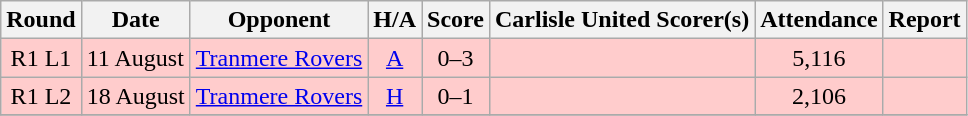<table class="wikitable" style="text-align:center">
<tr>
<th>Round</th>
<th>Date</th>
<th>Opponent</th>
<th>H/A</th>
<th>Score</th>
<th>Carlisle United Scorer(s)</th>
<th>Attendance</th>
<th>Report</th>
</tr>
<tr bgcolor=#FFCCCC>
<td>R1 L1</td>
<td align=left>11 August</td>
<td align=left><a href='#'>Tranmere Rovers</a></td>
<td><a href='#'>A</a></td>
<td>0–3</td>
<td align=left></td>
<td>5,116</td>
<td></td>
</tr>
<tr bgcolor=#FFCCCC>
<td>R1 L2</td>
<td align=left>18 August</td>
<td align=left><a href='#'>Tranmere Rovers</a></td>
<td><a href='#'>H</a></td>
<td>0–1</td>
<td align=left></td>
<td>2,106</td>
<td></td>
</tr>
<tr>
</tr>
</table>
